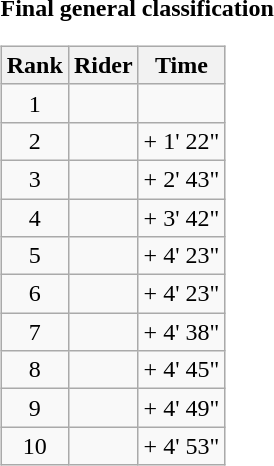<table>
<tr>
<td><strong>Final general classification</strong><br><table class="wikitable">
<tr>
<th scope="col">Rank</th>
<th scope="col">Rider</th>
<th scope="col">Time</th>
</tr>
<tr>
<td style="text-align:center;">1</td>
<td></td>
<td style="text-align:right;"></td>
</tr>
<tr>
<td style="text-align:center;">2</td>
<td></td>
<td style="text-align:right;">+ 1' 22"</td>
</tr>
<tr>
<td style="text-align:center;">3</td>
<td></td>
<td style="text-align:right;">+ 2' 43"</td>
</tr>
<tr>
<td style="text-align:center;">4</td>
<td></td>
<td style="text-align:right;">+ 3' 42"</td>
</tr>
<tr>
<td style="text-align:center;">5</td>
<td></td>
<td style="text-align:right;">+ 4' 23"</td>
</tr>
<tr>
<td style="text-align:center;">6</td>
<td></td>
<td style="text-align:right;">+ 4' 23"</td>
</tr>
<tr>
<td style="text-align:center;">7</td>
<td></td>
<td style="text-align:right;">+ 4' 38"</td>
</tr>
<tr>
<td style="text-align:center;">8</td>
<td></td>
<td style="text-align:right;">+ 4' 45"</td>
</tr>
<tr>
<td style="text-align:center;">9</td>
<td></td>
<td style="text-align:right;">+ 4' 49"</td>
</tr>
<tr>
<td style="text-align:center;">10</td>
<td></td>
<td style="text-align:right;">+ 4' 53"</td>
</tr>
</table>
</td>
</tr>
</table>
